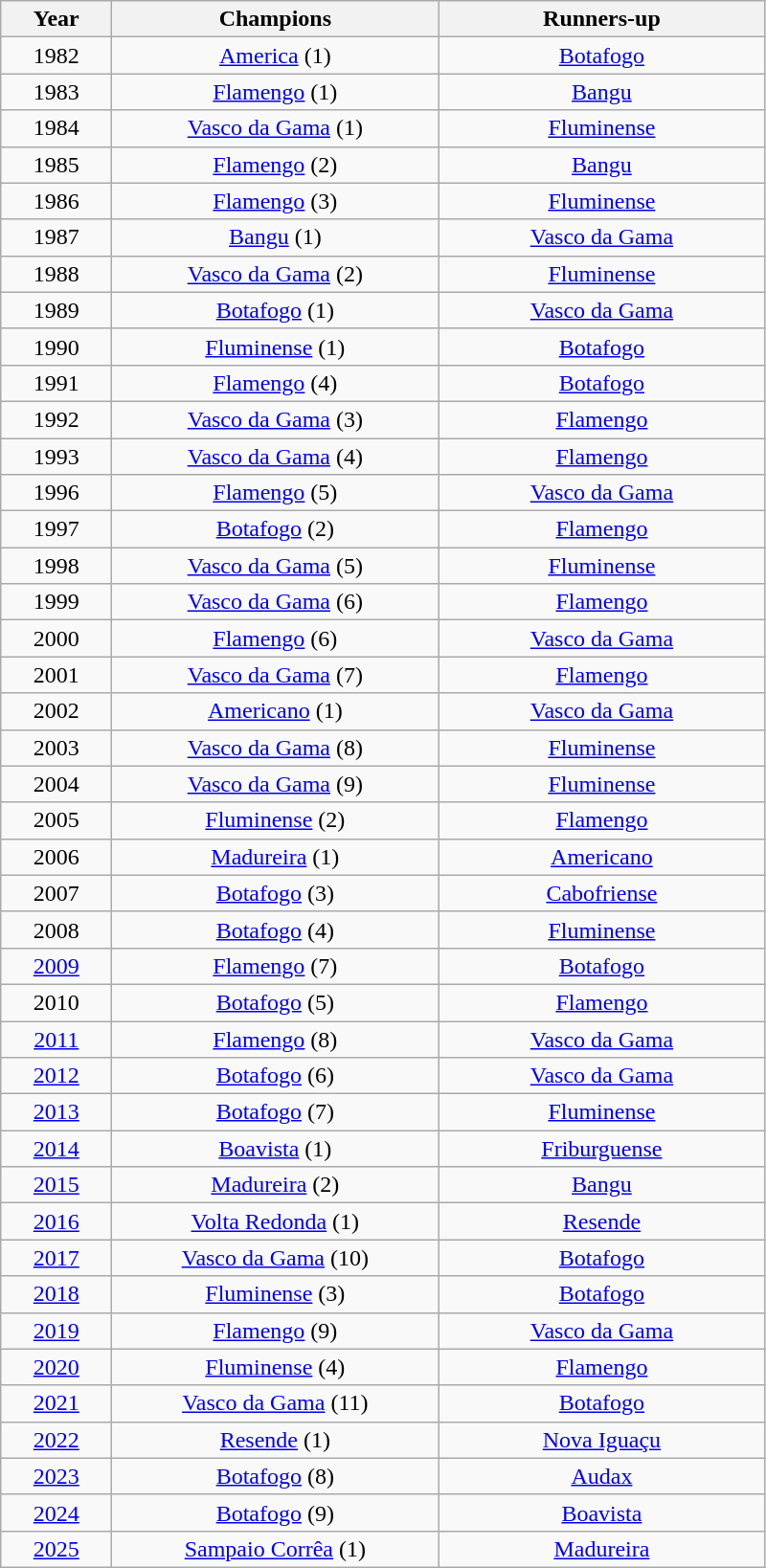<table class="wikitable" style="text-align:center; margin-left:1em;">
<tr>
<th style="width:70px">Year</th>
<th style="width:220px">Champions</th>
<th style="width:220px">Runners-up</th>
</tr>
<tr>
<td>1982</td>
<td><a href='#'>America</a> (1)</td>
<td><a href='#'>Botafogo</a></td>
</tr>
<tr>
<td>1983</td>
<td><a href='#'>Flamengo</a> (1)</td>
<td><a href='#'>Bangu</a></td>
</tr>
<tr>
<td>1984</td>
<td><a href='#'>Vasco da Gama</a> (1)</td>
<td><a href='#'>Fluminense</a></td>
</tr>
<tr>
<td>1985</td>
<td><a href='#'>Flamengo</a> (2)</td>
<td><a href='#'>Bangu</a></td>
</tr>
<tr>
<td>1986</td>
<td><a href='#'>Flamengo</a> (3)</td>
<td><a href='#'>Fluminense</a></td>
</tr>
<tr>
<td>1987</td>
<td><a href='#'>Bangu</a> (1)</td>
<td><a href='#'>Vasco da Gama</a></td>
</tr>
<tr>
<td>1988</td>
<td><a href='#'>Vasco da Gama</a> (2)</td>
<td><a href='#'>Fluminense</a></td>
</tr>
<tr>
<td>1989</td>
<td><a href='#'>Botafogo</a> (1)</td>
<td><a href='#'>Vasco da Gama</a></td>
</tr>
<tr>
<td>1990</td>
<td><a href='#'>Fluminense</a> (1)</td>
<td><a href='#'>Botafogo</a></td>
</tr>
<tr>
<td>1991</td>
<td><a href='#'>Flamengo</a> (4)</td>
<td><a href='#'>Botafogo</a></td>
</tr>
<tr>
<td>1992</td>
<td><a href='#'>Vasco da Gama</a> (3)</td>
<td><a href='#'>Flamengo</a></td>
</tr>
<tr>
<td>1993</td>
<td><a href='#'>Vasco da Gama</a> (4)</td>
<td><a href='#'>Flamengo</a></td>
</tr>
<tr>
<td>1996</td>
<td><a href='#'>Flamengo</a> (5)</td>
<td><a href='#'>Vasco da Gama</a></td>
</tr>
<tr>
<td>1997</td>
<td><a href='#'>Botafogo</a> (2)</td>
<td><a href='#'>Flamengo</a></td>
</tr>
<tr>
<td>1998</td>
<td><a href='#'>Vasco da Gama</a> (5)</td>
<td><a href='#'>Fluminense</a></td>
</tr>
<tr>
<td>1999</td>
<td><a href='#'>Vasco da Gama</a> (6)</td>
<td><a href='#'>Flamengo</a></td>
</tr>
<tr>
<td>2000</td>
<td><a href='#'>Flamengo</a> (6)</td>
<td><a href='#'>Vasco da Gama</a></td>
</tr>
<tr>
<td>2001</td>
<td><a href='#'>Vasco da Gama</a> (7)</td>
<td><a href='#'>Flamengo</a></td>
</tr>
<tr>
<td>2002</td>
<td><a href='#'>Americano</a> (1)</td>
<td><a href='#'>Vasco da Gama</a></td>
</tr>
<tr>
<td>2003</td>
<td><a href='#'>Vasco da Gama</a> (8)</td>
<td><a href='#'>Fluminense</a></td>
</tr>
<tr>
<td>2004</td>
<td><a href='#'>Vasco da Gama</a> (9)</td>
<td><a href='#'>Fluminense</a></td>
</tr>
<tr>
<td>2005</td>
<td><a href='#'>Fluminense</a> (2)</td>
<td><a href='#'>Flamengo</a></td>
</tr>
<tr>
<td>2006</td>
<td><a href='#'>Madureira</a> (1)</td>
<td><a href='#'>Americano</a></td>
</tr>
<tr>
<td>2007</td>
<td><a href='#'>Botafogo</a> (3)</td>
<td><a href='#'>Cabofriense</a></td>
</tr>
<tr>
<td>2008</td>
<td><a href='#'>Botafogo</a> (4)</td>
<td><a href='#'>Fluminense</a></td>
</tr>
<tr>
<td><a href='#'>2009</a></td>
<td><a href='#'>Flamengo</a> (7)</td>
<td><a href='#'>Botafogo</a></td>
</tr>
<tr>
<td>2010</td>
<td><a href='#'>Botafogo</a> (5)</td>
<td><a href='#'>Flamengo</a></td>
</tr>
<tr>
<td><a href='#'>2011</a></td>
<td><a href='#'>Flamengo</a> (8)</td>
<td><a href='#'>Vasco da Gama</a></td>
</tr>
<tr>
<td><a href='#'>2012</a></td>
<td><a href='#'>Botafogo</a> (6)</td>
<td><a href='#'>Vasco da Gama</a></td>
</tr>
<tr>
<td><a href='#'>2013</a></td>
<td><a href='#'>Botafogo</a> (7)</td>
<td><a href='#'>Fluminense</a></td>
</tr>
<tr>
<td><a href='#'>2014</a></td>
<td><a href='#'>Boavista</a> (1)</td>
<td><a href='#'>Friburguense</a></td>
</tr>
<tr>
<td><a href='#'>2015</a></td>
<td><a href='#'>Madureira</a> (2)</td>
<td><a href='#'>Bangu</a></td>
</tr>
<tr>
<td><a href='#'>2016</a></td>
<td><a href='#'>Volta Redonda</a> (1)</td>
<td><a href='#'>Resende</a></td>
</tr>
<tr>
<td><a href='#'>2017</a></td>
<td><a href='#'>Vasco da Gama</a> (10)</td>
<td><a href='#'>Botafogo</a></td>
</tr>
<tr>
<td><a href='#'>2018</a></td>
<td><a href='#'>Fluminense</a> (3)</td>
<td><a href='#'>Botafogo</a></td>
</tr>
<tr>
<td><a href='#'>2019</a></td>
<td><a href='#'>Flamengo</a> (9)</td>
<td><a href='#'>Vasco da Gama</a></td>
</tr>
<tr>
<td><a href='#'>2020</a></td>
<td><a href='#'>Fluminense</a> (4)</td>
<td><a href='#'>Flamengo</a></td>
</tr>
<tr>
<td><a href='#'>2021</a></td>
<td><a href='#'>Vasco da Gama</a> (11)</td>
<td><a href='#'>Botafogo</a></td>
</tr>
<tr>
<td><a href='#'>2022</a></td>
<td><a href='#'>Resende</a> (1)</td>
<td><a href='#'>Nova Iguaçu</a></td>
</tr>
<tr>
<td><a href='#'>2023</a></td>
<td><a href='#'>Botafogo</a> (8)</td>
<td><a href='#'>Audax</a></td>
</tr>
<tr>
<td><a href='#'>2024</a></td>
<td><a href='#'>Botafogo</a> (9)</td>
<td><a href='#'>Boavista</a></td>
</tr>
<tr>
<td><a href='#'>2025</a></td>
<td><a href='#'>Sampaio Corrêa</a> (1)</td>
<td><a href='#'>Madureira</a></td>
</tr>
</table>
